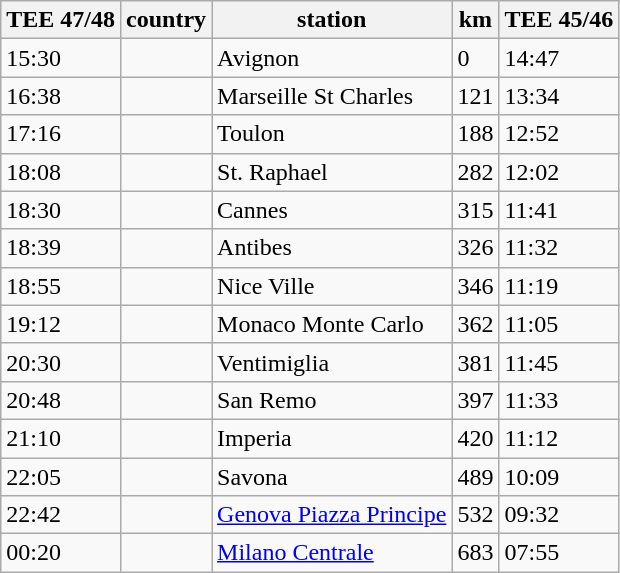<table class="wikitable">
<tr>
<th>TEE 47/48</th>
<th>country</th>
<th>station</th>
<th>km</th>
<th>TEE 45/46</th>
</tr>
<tr>
<td>15:30</td>
<td></td>
<td>Avignon</td>
<td>0</td>
<td>14:47</td>
</tr>
<tr>
<td>16:38</td>
<td></td>
<td>Marseille St Charles</td>
<td>121</td>
<td>13:34</td>
</tr>
<tr>
<td>17:16</td>
<td></td>
<td>Toulon</td>
<td>188</td>
<td>12:52</td>
</tr>
<tr>
<td>18:08</td>
<td></td>
<td>St. Raphael</td>
<td>282</td>
<td>12:02</td>
</tr>
<tr>
<td>18:30</td>
<td></td>
<td>Cannes</td>
<td>315</td>
<td>11:41</td>
</tr>
<tr>
<td>18:39</td>
<td></td>
<td>Antibes</td>
<td>326</td>
<td>11:32</td>
</tr>
<tr>
<td>18:55</td>
<td></td>
<td>Nice Ville</td>
<td>346</td>
<td>11:19</td>
</tr>
<tr>
<td>19:12</td>
<td></td>
<td>Monaco Monte Carlo</td>
<td>362</td>
<td>11:05</td>
</tr>
<tr>
<td>20:30</td>
<td></td>
<td>Ventimiglia</td>
<td>381</td>
<td>11:45</td>
</tr>
<tr>
<td>20:48</td>
<td></td>
<td>San Remo</td>
<td>397</td>
<td>11:33</td>
</tr>
<tr>
<td>21:10</td>
<td></td>
<td>Imperia</td>
<td>420</td>
<td>11:12</td>
</tr>
<tr>
<td>22:05</td>
<td></td>
<td>Savona</td>
<td>489</td>
<td>10:09</td>
</tr>
<tr>
<td>22:42</td>
<td></td>
<td><a href='#'>Genova Piazza Principe</a></td>
<td>532</td>
<td>09:32</td>
</tr>
<tr>
<td>00:20</td>
<td></td>
<td><a href='#'>Milano Centrale</a></td>
<td>683</td>
<td>07:55</td>
</tr>
</table>
